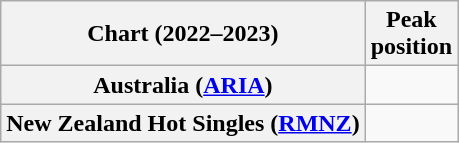<table class="wikitable sortable plainrowheaders">
<tr>
<th>Chart (2022–2023)</th>
<th>Peak<br>position</th>
</tr>
<tr>
<th scope="row">Australia (<a href='#'>ARIA</a>)</th>
<td></td>
</tr>
<tr>
<th scope="row">New Zealand Hot Singles (<a href='#'>RMNZ</a>)</th>
<td></td>
</tr>
</table>
